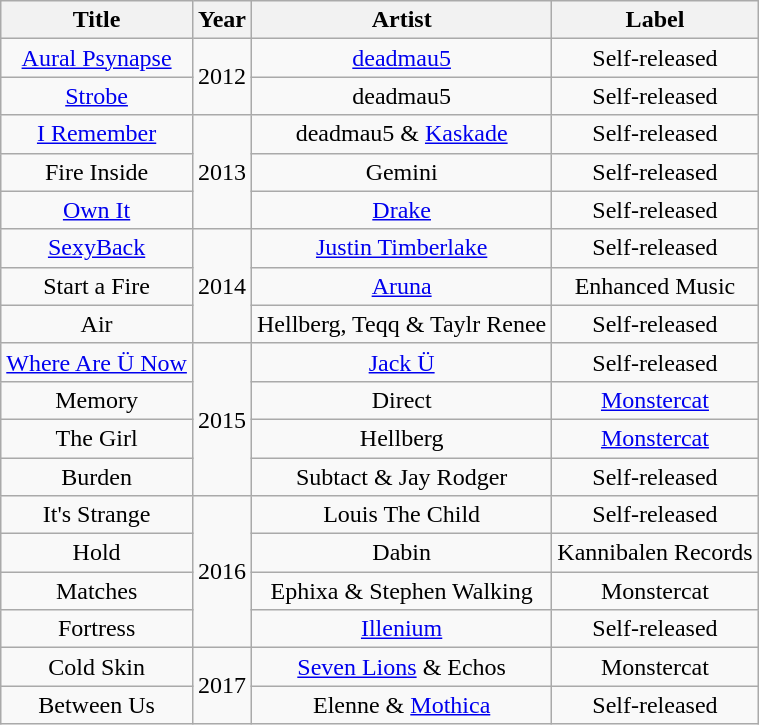<table class="wikitable plainrowheaders" style="text-align:center;">
<tr>
<th scope="col">Title</th>
<th scope="col">Year</th>
<th scope="col">Artist</th>
<th scope="col">Label</th>
</tr>
<tr>
<td><a href='#'>Aural Psynapse</a></td>
<td rowspan="2">2012</td>
<td><a href='#'>deadmau5</a></td>
<td>Self-released</td>
</tr>
<tr>
<td><a href='#'>Strobe</a></td>
<td>deadmau5</td>
<td>Self-released</td>
</tr>
<tr>
<td><a href='#'>I Remember</a> </td>
<td rowspan="3">2013</td>
<td>deadmau5 & <a href='#'>Kaskade</a></td>
<td>Self-released</td>
</tr>
<tr>
<td>Fire Inside</td>
<td>Gemini</td>
<td>Self-released</td>
</tr>
<tr>
<td><a href='#'>Own It</a></td>
<td><a href='#'>Drake</a></td>
<td>Self-released</td>
</tr>
<tr>
<td><a href='#'>SexyBack</a></td>
<td rowspan="3">2014</td>
<td><a href='#'>Justin Timberlake</a></td>
<td>Self-released</td>
</tr>
<tr>
<td>Start a Fire</td>
<td><a href='#'>Aruna</a></td>
<td>Enhanced Music</td>
</tr>
<tr>
<td>Air</td>
<td>Hellberg, Teqq & Taylr Renee</td>
<td>Self-released</td>
</tr>
<tr>
<td><a href='#'>Where Are Ü Now</a> </td>
<td rowspan="4">2015</td>
<td><a href='#'>Jack Ü</a></td>
<td>Self-released</td>
</tr>
<tr>
<td>Memory </td>
<td>Direct</td>
<td><a href='#'>Monstercat</a></td>
</tr>
<tr>
<td>The Girl </td>
<td>Hellberg</td>
<td><a href='#'>Monstercat</a></td>
</tr>
<tr>
<td>Burden</td>
<td>Subtact & Jay Rodger</td>
<td>Self-released</td>
</tr>
<tr>
<td>It's Strange </td>
<td rowspan="4">2016</td>
<td>Louis The Child</td>
<td>Self-released</td>
</tr>
<tr>
<td>Hold </td>
<td>Dabin</td>
<td>Kannibalen Records</td>
</tr>
<tr>
<td>Matches </td>
<td>Ephixa & Stephen Walking</td>
<td>Monstercat</td>
</tr>
<tr>
<td>Fortress </td>
<td><a href='#'>Illenium</a></td>
<td>Self-released</td>
</tr>
<tr>
<td>Cold Skin</td>
<td rowspan="2">2017</td>
<td><a href='#'>Seven Lions</a> & Echos</td>
<td>Monstercat</td>
</tr>
<tr>
<td>Between Us</td>
<td>Elenne & <a href='#'>Mothica</a></td>
<td>Self-released</td>
</tr>
</table>
